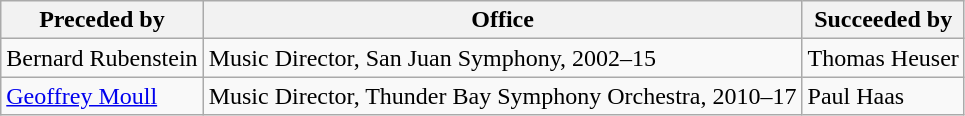<table class="wikitable">
<tr>
<th>Preceded by</th>
<th>Office</th>
<th>Succeeded by</th>
</tr>
<tr>
<td>Bernard Rubenstein</td>
<td>Music Director, San Juan Symphony, 2002–15</td>
<td>Thomas Heuser</td>
</tr>
<tr>
<td><a href='#'>Geoffrey Moull</a></td>
<td>Music Director, Thunder Bay Symphony Orchestra, 2010–17</td>
<td>Paul Haas</td>
</tr>
</table>
